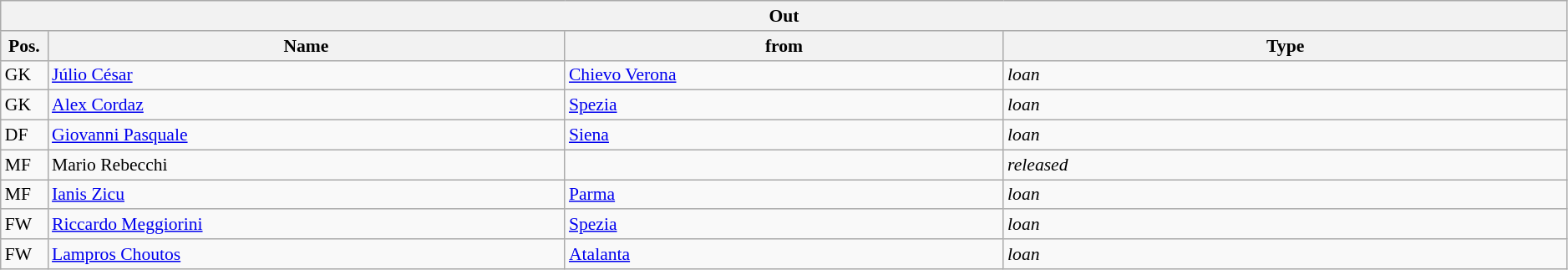<table class="wikitable" style="font-size:90%;width:99%;">
<tr>
<th colspan="4">Out</th>
</tr>
<tr>
<th width=3%>Pos.</th>
<th width=33%>Name</th>
<th width=28%>from</th>
<th width=36%>Type</th>
</tr>
<tr>
<td>GK</td>
<td><a href='#'>Júlio César</a></td>
<td><a href='#'>Chievo Verona</a></td>
<td><em>loan</em></td>
</tr>
<tr>
<td>GK</td>
<td><a href='#'>Alex Cordaz</a></td>
<td><a href='#'>Spezia</a></td>
<td><em>loan</em></td>
</tr>
<tr>
<td>DF</td>
<td><a href='#'>Giovanni Pasquale</a></td>
<td><a href='#'>Siena</a></td>
<td><em>loan</em></td>
</tr>
<tr>
<td>MF</td>
<td>Mario Rebecchi</td>
<td></td>
<td><em>released</em></td>
</tr>
<tr>
<td>MF</td>
<td><a href='#'>Ianis Zicu</a></td>
<td><a href='#'>Parma</a></td>
<td><em>loan</em></td>
</tr>
<tr>
<td>FW</td>
<td><a href='#'>Riccardo Meggiorini</a></td>
<td><a href='#'>Spezia</a></td>
<td><em>loan</em></td>
</tr>
<tr>
<td>FW</td>
<td><a href='#'>Lampros Choutos</a></td>
<td><a href='#'>Atalanta</a></td>
<td><em>loan</em></td>
</tr>
</table>
